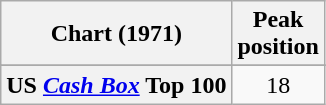<table class="wikitable sortable plainrowheaders" style="text-align:center">
<tr>
<th>Chart (1971)</th>
<th>Peak<br>position</th>
</tr>
<tr>
</tr>
<tr>
</tr>
<tr>
</tr>
<tr>
</tr>
<tr>
</tr>
<tr>
<th scope="row">US <a href='#'><em>Cash Box</em></a> Top 100</th>
<td>18</td>
</tr>
</table>
